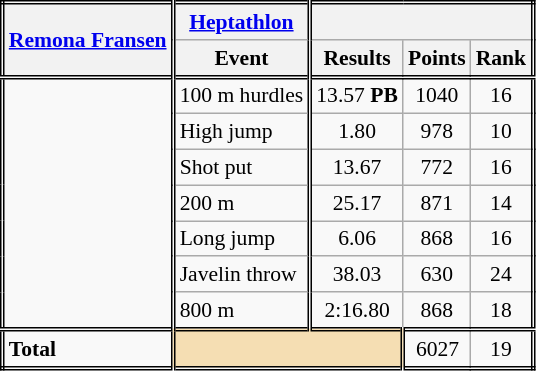<table class=wikitable style="font-size:90%; border: double;">
<tr>
<th style="border-right:double" rowspan="2"><a href='#'>Remona Fransen</a></th>
<th style="border-right:double"><a href='#'>Heptathlon</a></th>
<th colspan="3"></th>
</tr>
<tr>
<th style="border-right:double">Event</th>
<th>Results</th>
<th>Points</th>
<th>Rank</th>
</tr>
<tr style="border-top: double;">
<td style="border-right:double" rowspan="7"></td>
<td style="border-right:double">100 m hurdles</td>
<td align=center>13.57 <strong>PB</strong></td>
<td align=center>1040</td>
<td align=center>16</td>
</tr>
<tr>
<td style="border-right:double">High jump</td>
<td align=center>1.80</td>
<td align=center>978</td>
<td align=center>10</td>
</tr>
<tr>
<td style="border-right:double">Shot put</td>
<td align=center>13.67</td>
<td align=center>772</td>
<td align=center>16</td>
</tr>
<tr>
<td style="border-right:double">200 m</td>
<td align=center>25.17</td>
<td align=center>871</td>
<td align=center>14</td>
</tr>
<tr>
<td style="border-right:double">Long jump</td>
<td align=center>6.06</td>
<td align=center>868</td>
<td align=center>16</td>
</tr>
<tr>
<td style="border-right:double">Javelin throw</td>
<td align=center>38.03</td>
<td align=center>630</td>
<td align=center>24</td>
</tr>
<tr>
<td style="border-right:double">800 m</td>
<td align=center>2:16.80</td>
<td align=center>868</td>
<td align=center>18</td>
</tr>
<tr style="border-top: double;">
<td style="border-right:double"><strong>Total</strong></td>
<td colspan="2" style="background:wheat; border-right:double;"></td>
<td align=center>6027</td>
<td align=center>19</td>
</tr>
</table>
